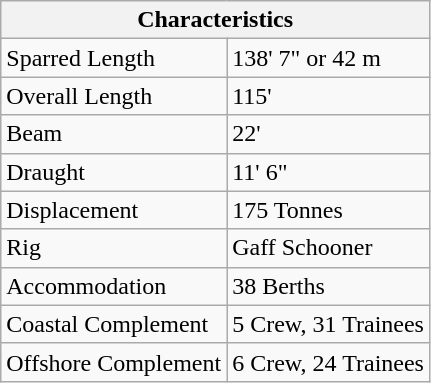<table class="wikitable">
<tr>
<th colspan="2">Characteristics </th>
</tr>
<tr>
<td>Sparred Length</td>
<td>138' 7" or 42 m</td>
</tr>
<tr>
<td>Overall Length</td>
<td>115'</td>
</tr>
<tr>
<td>Beam</td>
<td>22'</td>
</tr>
<tr>
<td>Draught</td>
<td>11' 6"</td>
</tr>
<tr>
<td>Displacement</td>
<td>175 Tonnes</td>
</tr>
<tr>
<td>Rig</td>
<td>Gaff Schooner</td>
</tr>
<tr>
<td>Accommodation</td>
<td>38 Berths</td>
</tr>
<tr>
<td>Coastal Complement</td>
<td>5 Crew, 31 Trainees</td>
</tr>
<tr>
<td>Offshore Complement</td>
<td>6 Crew, 24 Trainees</td>
</tr>
</table>
